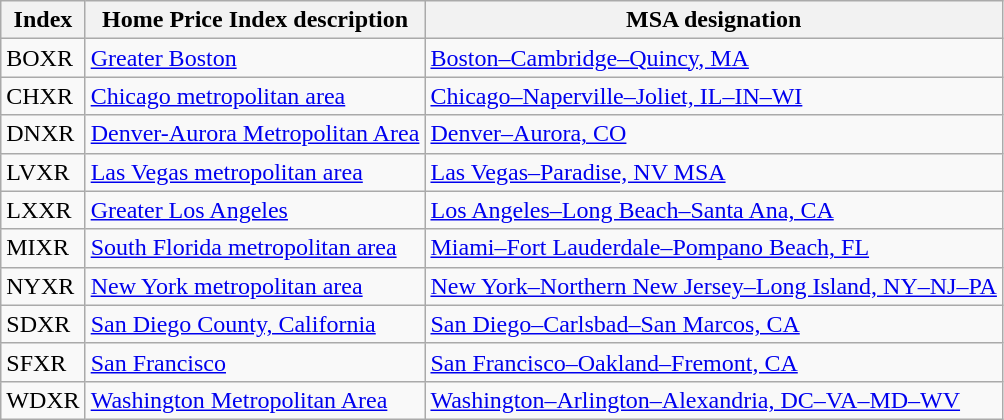<table class=wikitable>
<tr>
<th>Index</th>
<th>Home Price Index description</th>
<th>MSA designation</th>
</tr>
<tr>
<td>BOXR</td>
<td><a href='#'>Greater Boston</a></td>
<td><a href='#'>Boston–Cambridge–Quincy, MA</a></td>
</tr>
<tr>
<td>CHXR</td>
<td><a href='#'>Chicago metropolitan area</a></td>
<td><a href='#'>Chicago–Naperville–Joliet, IL–IN–WI</a></td>
</tr>
<tr>
<td>DNXR</td>
<td><a href='#'>Denver-Aurora Metropolitan Area</a></td>
<td><a href='#'>Denver–Aurora, CO</a></td>
</tr>
<tr>
<td>LVXR</td>
<td><a href='#'>Las Vegas metropolitan area</a></td>
<td><a href='#'>Las Vegas–Paradise, NV MSA</a></td>
</tr>
<tr>
<td>LXXR</td>
<td><a href='#'>Greater Los Angeles</a></td>
<td><a href='#'>Los Angeles–Long Beach–Santa Ana, CA</a></td>
</tr>
<tr>
<td>MIXR</td>
<td><a href='#'>South Florida metropolitan area</a></td>
<td><a href='#'>Miami–Fort Lauderdale–Pompano Beach, FL</a></td>
</tr>
<tr>
<td>NYXR</td>
<td><a href='#'>New York metropolitan area</a></td>
<td><a href='#'>New York–Northern New Jersey–Long Island, NY–NJ–PA</a></td>
</tr>
<tr>
<td>SDXR</td>
<td><a href='#'>San Diego County, California</a></td>
<td><a href='#'>San Diego–Carlsbad–San Marcos, CA</a></td>
</tr>
<tr>
<td>SFXR</td>
<td><a href='#'>San Francisco</a></td>
<td><a href='#'>San Francisco–Oakland–Fremont, CA</a></td>
</tr>
<tr>
<td>WDXR</td>
<td><a href='#'>Washington Metropolitan Area</a></td>
<td><a href='#'>Washington–Arlington–Alexandria, DC–VA–MD–WV</a></td>
</tr>
</table>
